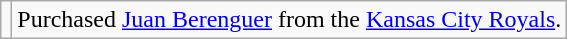<table class="wikitable">
<tr>
<td></td>
<td>Purchased <a href='#'>Juan Berenguer</a> from the <a href='#'>Kansas City Royals</a>.</td>
</tr>
</table>
